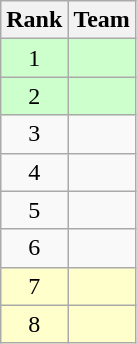<table class=wikitable style="text-align: center;">
<tr>
<th>Rank</th>
<th>Team</th>
</tr>
<tr style="background: #CCFFCC;">
<td>1</td>
<td style="text-align: left;"><strong></strong></td>
</tr>
<tr style="background: #CCFFCC;">
<td>2</td>
<td style="text-align: left;"><strong></strong></td>
</tr>
<tr>
<td>3</td>
<td style="text-align: left;"></td>
</tr>
<tr>
<td>4</td>
<td style="text-align: left;"></td>
</tr>
<tr>
<td>5</td>
<td style="text-align: left;"></td>
</tr>
<tr>
<td>6</td>
<td style="text-align: left;"></td>
</tr>
<tr style="background: #FFFFCC;">
<td>7</td>
<td style="text-align: left;"></td>
</tr>
<tr style="background: #FFFFCC;">
<td>8</td>
<td style="text-align: left;"></td>
</tr>
</table>
